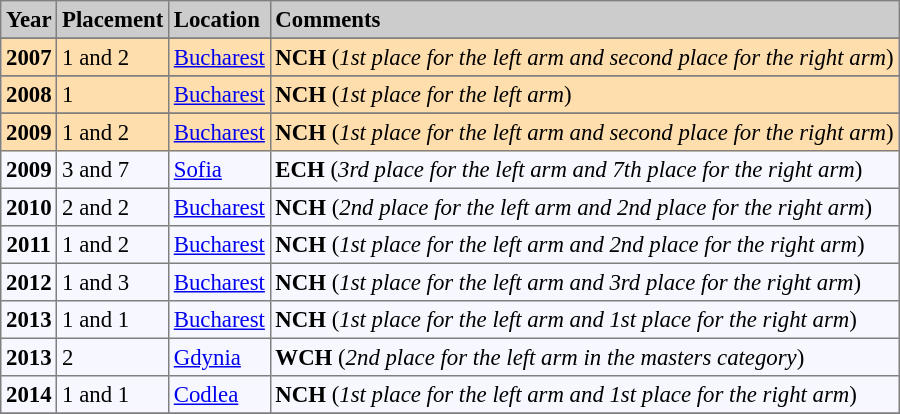<table bgcolor="#f7f8ff" cellpadding="3" cellspacing="0" border="1" style="font-size: 95%; border: gray solid 1px; border-collapse: collapse;">
<tr bgcolor="#CCCCCC">
<td><strong>Year</strong></td>
<td><strong>Placement</strong></td>
<td><strong>Location</strong></td>
<td><strong>Comments</strong></td>
</tr>
<tr>
</tr>
<tr bgcolor="#FFDEAD" 1>
<th>2007</th>
<td>1 and 2</td>
<td> <a href='#'>Bucharest</a></td>
<td><strong>NCH</strong> (<em>1st place for the left arm and second place for the right arm</em>)</td>
</tr>
<tr>
</tr>
<tr bgcolor="#FFDEAD" 1>
<th>2008</th>
<td>1</td>
<td> <a href='#'>Bucharest</a></td>
<td><strong>NCH</strong> (<em>1st place for the left arm</em>)</td>
</tr>
<tr>
</tr>
<tr bgcolor="#FFDEAD" 1>
<th>2009</th>
<td>1 and 2</td>
<td> <a href='#'>Bucharest</a></td>
<td><strong>NCH</strong> (<em>1st place for the left arm and second place for the right arm</em>)</td>
</tr>
<tr>
<th>2009</th>
<td>3 and 7</td>
<td> <a href='#'>Sofia</a></td>
<td><strong>ECH</strong> (<em>3rd place for the left arm and 7th place for the right arm</em>)</td>
</tr>
<tr>
<th>2010</th>
<td>2 and 2</td>
<td> <a href='#'>Bucharest</a></td>
<td><strong>NCH</strong> (<em>2nd place for the left arm and 2nd place for the right arm</em>)</td>
</tr>
<tr>
<th>2011</th>
<td>1 and 2</td>
<td> <a href='#'>Bucharest</a></td>
<td><strong>NCH</strong> (<em>1st place for the left arm and 2nd place for the right arm</em>)</td>
</tr>
<tr>
<th>2012</th>
<td>1 and 3</td>
<td> <a href='#'>Bucharest</a></td>
<td><strong>NCH</strong> (<em>1st place for the left arm and 3rd place for the right arm</em>)</td>
</tr>
<tr>
<th>2013</th>
<td>1 and 1</td>
<td> <a href='#'>Bucharest</a></td>
<td><strong>NCH</strong> (<em>1st place for the left arm and 1st place for the right arm</em>)</td>
</tr>
<tr>
<th>2013</th>
<td>2</td>
<td> <a href='#'>Gdynia</a></td>
<td><strong>WCH</strong> (<em>2nd place for the left arm in the masters category</em>)</td>
</tr>
<tr>
<th>2014</th>
<td>1 and 1</td>
<td> <a href='#'>Codlea</a></td>
<td><strong>NCH</strong> (<em>1st place for the left arm and 1st place for the right arm</em>)</td>
</tr>
<tr>
</tr>
</table>
